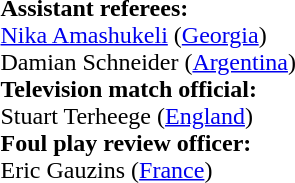<table style="width:100%">
<tr>
<td><br>
<strong>Assistant referees:</strong>
<br><a href='#'>Nika Amashukeli</a> (<a href='#'>Georgia</a>)
<br>Damian Schneider (<a href='#'>Argentina</a>)
<br><strong>Television match official:</strong>
<br>Stuart Terheege (<a href='#'>England</a>)
<br><strong>Foul play review officer:</strong>
<br>Eric Gauzins (<a href='#'>France</a>)</td>
</tr>
</table>
